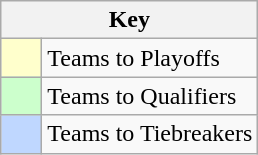<table class="wikitable" style="text-align: center">
<tr>
<th colspan=2>Key</th>
</tr>
<tr>
<td style="background:#ffffcc; width:20px;"></td>
<td align=left>Teams to Playoffs</td>
</tr>
<tr>
<td style="background:#ccffcc; width:20px;"></td>
<td align=left>Teams to Qualifiers</td>
</tr>
<tr>
<td style="background:#BFD7FF; width:20px;"></td>
<td align=left>Teams to Tiebreakers</td>
</tr>
</table>
